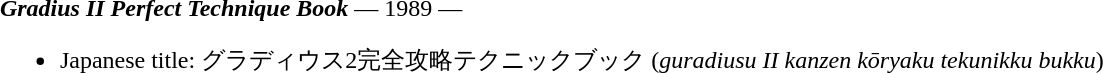<table class="toccolours" style="margin: 0 auto; width: 95%;">
<tr style="vertical-align: top;">
<td width="100%"><strong><em>Gradius II Perfect Technique Book</em></strong> — 1989 — <br><ul><li>Japanese title: グラディウス2完全攻略テクニックブック (<em>guradiusu II kanzen kōryaku tekunikku bukku</em>)</li></ul></td>
</tr>
</table>
